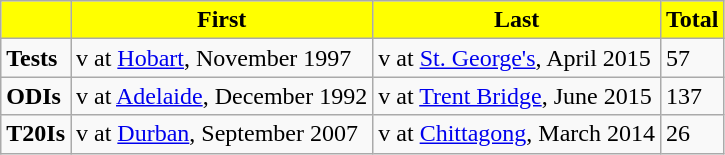<table class="wikitable">
<tr>
<th style="background:yellow;"></th>
<th style="background:yellow;">First</th>
<th style="background:yellow;">Last</th>
<th style="background:yellow;">Total</th>
</tr>
<tr>
<td><strong>Tests</strong></td>
<td> v  at <a href='#'>Hobart</a>, November 1997</td>
<td> v  at <a href='#'>St. George's</a>, April 2015</td>
<td>57</td>
</tr>
<tr>
<td><strong>ODIs</strong></td>
<td> v  at <a href='#'>Adelaide</a>, December 1992</td>
<td> v  at <a href='#'>Trent Bridge</a>, June 2015</td>
<td>137</td>
</tr>
<tr>
<td><strong>T20Is</strong></td>
<td> v  at <a href='#'>Durban</a>, September 2007</td>
<td> v  at <a href='#'>Chittagong</a>, March 2014</td>
<td>26</td>
</tr>
</table>
